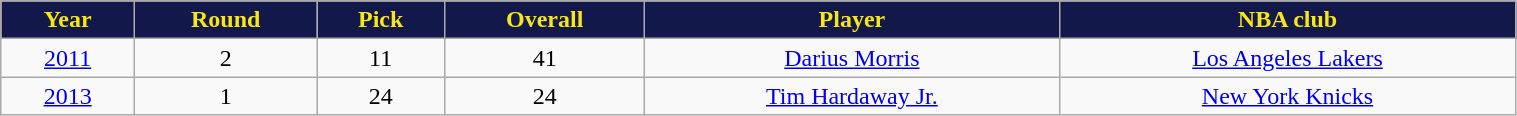<table class="wikitable" width="80%">
<tr align="center"  style="background:#121849;color:#F8E616;">
<td><strong>Year</strong></td>
<td><strong>Round</strong></td>
<td><strong>Pick</strong></td>
<td><strong>Overall</strong></td>
<td><strong>Player</strong></td>
<td><strong>NBA club</strong></td>
</tr>
<tr align="center" bgcolor="">
<td><a href='#'>2011</a></td>
<td>2</td>
<td>11</td>
<td>41</td>
<td><a href='#'>Darius Morris</a></td>
<td><a href='#'>Los Angeles Lakers</a></td>
</tr>
<tr align="center" bgcolor="">
<td><a href='#'>2013</a></td>
<td>1</td>
<td>24</td>
<td>24</td>
<td><a href='#'>Tim Hardaway Jr.</a></td>
<td><a href='#'>New York Knicks</a></td>
</tr>
</table>
